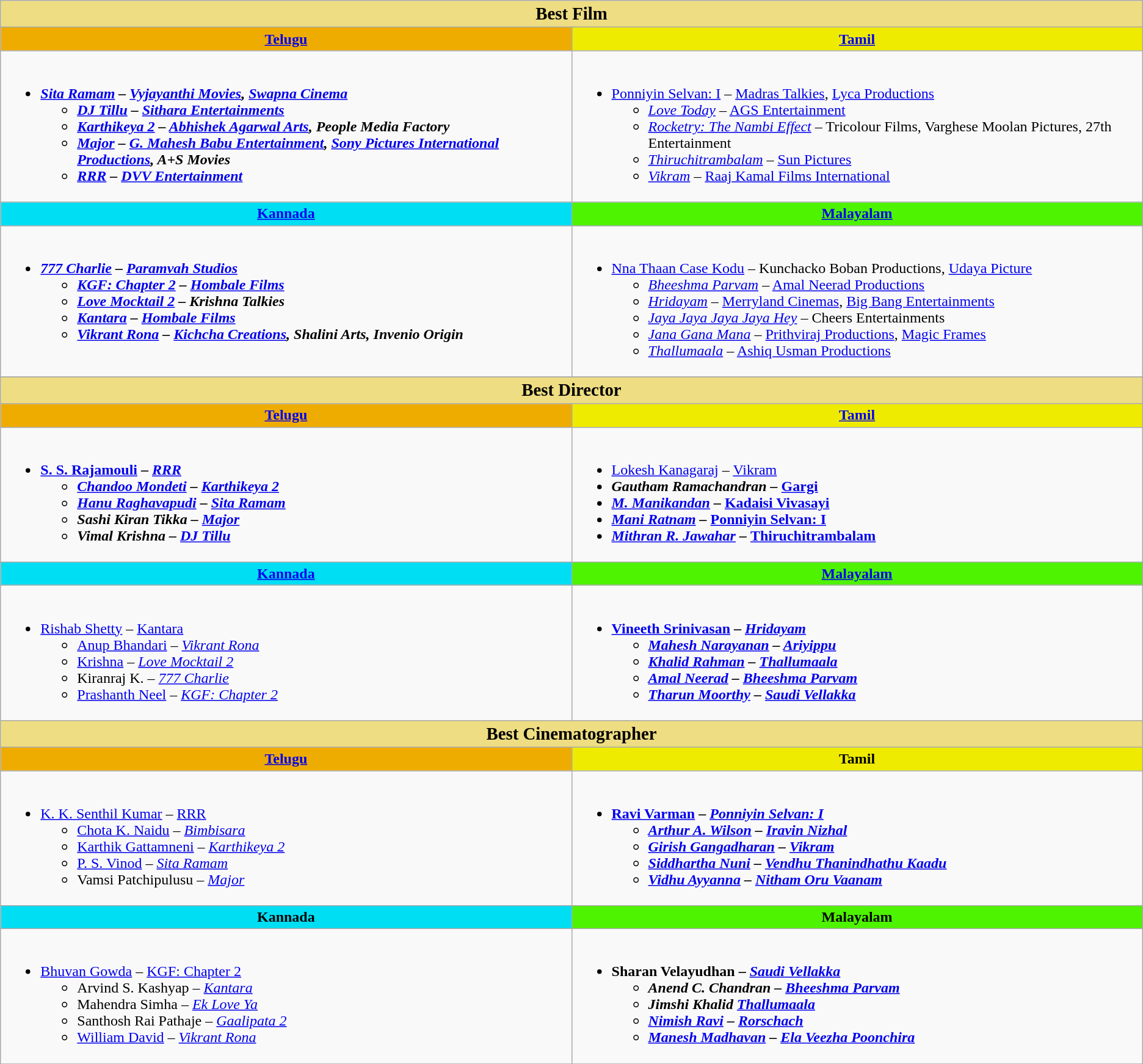<table class="wikitable" |>
<tr>
<th colspan="2" ! style="background:#eedd82; width:3000px; text-align:center;"><big>Best Film</big></th>
</tr>
<tr>
<th ! style="background:#efac00; width:50%; text-align:center;"><a href='#'>Telugu</a></th>
<th ! style="background:#efeb00; width:50%; text-align:center;"><a href='#'>Tamil</a></th>
</tr>
<tr>
<td valign="top"><br><ul><li><strong><em><a href='#'>Sita Ramam</a><em> – <a href='#'>Vyjayanthi Movies</a>, <a href='#'>Swapna Cinema</a><strong><ul><li></em><a href='#'>DJ Tillu</a><em> – <a href='#'>Sithara Entertainments</a></li><li></em><a href='#'>Karthikeya 2</a><em> – <a href='#'>Abhishek Agarwal Arts</a>, People Media Factory</li><li><a href='#'></em>Major<em></a> – <a href='#'>G. Mahesh Babu Entertainment</a>, <a href='#'>Sony Pictures International Productions</a>, A+S Movies</li><li></em><a href='#'>RRR</a><em> – <a href='#'>DVV Entertainment</a></li></ul></li></ul></td>
<td valign="top"><br><ul><li></em></strong><a href='#'>Ponniyin Selvan: I</a></em> – <a href='#'>Madras Talkies</a>, <a href='#'>Lyca Productions</a></strong><ul><li><a href='#'><em>Love Today</em></a> – <a href='#'>AGS Entertainment</a></li><li><em><a href='#'>Rocketry: The Nambi Effect</a></em> – Tricolour Films, Varghese Moolan Pictures, 27th Entertainment</li><li><em><a href='#'>Thiruchitrambalam</a></em> – <a href='#'>Sun Pictures</a></li><li><a href='#'><em>Vikram</em></a> – <a href='#'>Raaj Kamal Films International</a></li></ul></li></ul></td>
</tr>
<tr>
<th ! style="background:#00def3; text-align:center;"><a href='#'>Kannada</a></th>
<th ! style="background:#4df300; text-align:center;"><a href='#'>Malayalam</a></th>
</tr>
<tr>
<td valign="top"><br><ul><li><strong><em><a href='#'>777 Charlie</a><em> – <a href='#'>Paramvah Studios</a><strong><ul><li></em><a href='#'>KGF: Chapter 2</a><em> – <a href='#'>Hombale Films</a></li><li></em><a href='#'>Love Mocktail 2</a><em> – Krishna Talkies</li><li></em><a href='#'>Kantara</a><em> – <a href='#'>Hombale Films</a></li><li></em><a href='#'>Vikrant Rona</a><em> – <a href='#'>Kichcha Creations</a>, Shalini Arts, Invenio Origin</li></ul></li></ul></td>
<td valign="top"><br><ul><li></em></strong><a href='#'>Nna Thaan Case Kodu</a></em> – Kunchacko Boban Productions, <a href='#'>Udaya Picture</a></strong><ul><li><em><a href='#'>Bheeshma Parvam</a></em> – <a href='#'>Amal Neerad Productions</a></li><li><em><a href='#'>Hridayam</a></em> – <a href='#'>Merryland Cinemas</a>, <a href='#'>Big Bang Entertainments</a></li><li><em><a href='#'>Jaya Jaya Jaya Jaya Hey</a></em> – Cheers Entertainments</li><li><em><a href='#'>Jana Gana Mana</a></em> – <a href='#'>Prithviraj Productions</a>, <a href='#'>Magic Frames</a></li><li><em><a href='#'>Thallumaala</a></em> – <a href='#'>Ashiq Usman Productions</a></li></ul></li></ul></td>
</tr>
<tr>
</tr>
<tr>
<th colspan="2" ! style="background:#eedd82; text-align:center;"><big><strong>Best Director</strong></big></th>
</tr>
<tr>
<th ! style="background:#efac00; text-align:center;"><a href='#'>Telugu</a></th>
<th ! style="background:#efeb00; text-align:center;"><a href='#'>Tamil</a></th>
</tr>
<tr>
<td valign="top"><br><ul><li><strong><a href='#'>S. S. Rajamouli</a> – <em><a href='#'>RRR</a><strong><em><ul><li><a href='#'>Chandoo Mondeti</a> – </em><a href='#'>Karthikeya 2</a><em></li><li><a href='#'>Hanu Raghavapudi</a> – </em><a href='#'>Sita Ramam</a><em></li><li>Sashi Kiran Tikka – <a href='#'></em>Major<em></a></li><li>Vimal Krishna – </em><a href='#'>DJ Tillu</a><em></li></ul></li></ul></td>
<td valign="top"><br><ul><li></strong><a href='#'>Lokesh Kanagaraj</a> – <a href='#'></em>Vikram<em></a><strong></li><li>Gautham Ramachandran – <a href='#'></em>Gargi<em></a></li><li><a href='#'>M. Manikandan</a> – </em><a href='#'>Kadaisi Vivasayi</a><em></li><li><a href='#'>Mani Ratnam</a> – </em><a href='#'>Ponniyin Selvan: I</a><em></li><li><a href='#'>Mithran R. Jawahar</a> – </em><a href='#'>Thiruchitrambalam</a><em></li></ul></td>
</tr>
<tr>
<th ! style="background:#00def3; text-align:center;"><a href='#'>Kannada</a></th>
<th ! style="background:#4df300; text-align:center;"><a href='#'>Malayalam</a></th>
</tr>
<tr>
<td valign="top"><br><ul><li></strong><a href='#'>Rishab Shetty</a> – </em><a href='#'>Kantara</a></em></strong><ul><li><a href='#'>Anup Bhandari</a> – <em><a href='#'>Vikrant Rona</a></em></li><li><a href='#'>Krishna</a> – <em><a href='#'>Love Mocktail 2</a></em></li><li>Kiranraj K. – <em><a href='#'>777 Charlie</a></em></li><li><a href='#'>Prashanth Neel</a> – <em><a href='#'>KGF: Chapter 2</a></em></li></ul></li></ul></td>
<td valign="top"><br><ul><li><strong><a href='#'>Vineeth Srinivasan</a> – <em><a href='#'>Hridayam</a><strong><em><ul><li><a href='#'>Mahesh Narayanan</a> – </em><a href='#'>Ariyippu</a><em></li><li><a href='#'>Khalid Rahman</a> – </em><a href='#'>Thallumaala</a><em></li><li><a href='#'>Amal Neerad</a> – </em><a href='#'>Bheeshma Parvam</a><em></li><li><a href='#'>Tharun Moorthy</a> – </em><a href='#'>Saudi Vellakka</a><em></li></ul></li></ul></td>
</tr>
<tr>
<th rowspan="1" colspan="2" style="background:#EEDD82;" !align="center"><big>Best Cinematographer</big></th>
</tr>
<tr>
<th style="background:#efac00;" !align="center"><a href='#'>Telugu</a></th>
<th style="background:#efeb00;" !align="center">Tamil</th>
</tr>
<tr>
<td valign="top"><br><ul><li></strong><a href='#'>K. K. Senthil Kumar</a> – </em><a href='#'>RRR</a></em></strong><ul><li><a href='#'>Chota K. Naidu</a> – <a href='#'><em>Bimbisara</em></a></li><li><a href='#'>Karthik Gattamneni</a> – <em><a href='#'>Karthikeya 2</a></em></li><li><a href='#'>P. S. Vinod</a> – <em><a href='#'>Sita Ramam</a></em></li><li>Vamsi Patchipulusu – <a href='#'><em>Major</em></a></li></ul></li></ul></td>
<td valign="top"><br><ul><li><strong><a href='#'>Ravi Varman</a> – <em><a href='#'>Ponniyin Selvan: I</a><strong><em><ul><li><a href='#'>Arthur A. Wilson</a> – </em><a href='#'>Iravin Nizhal</a><em></li><li><a href='#'>Girish Gangadharan</a> – <a href='#'></em>Vikram<em></a></li><li><a href='#'>Siddhartha Nuni</a> – </em><a href='#'>Vendhu Thanindhathu Kaadu</a><em></li><li><a href='#'>Vidhu Ayyanna</a> – </em><a href='#'>Nitham Oru Vaanam</a><em></li></ul></li></ul></td>
</tr>
<tr>
<th style="background:#00def3;" ! align="center">Kannada</th>
<th style="background:#4df300;" ! align="center">Malayalam</th>
</tr>
<tr>
<td valign="top"><br><ul><li></strong><a href='#'>Bhuvan Gowda</a> – </em><a href='#'>KGF: Chapter 2</a></em></strong><ul><li>Arvind S. Kashyap – <em><a href='#'>Kantara</a></em></li><li>Mahendra Simha – <em><a href='#'>Ek Love Ya</a></em></li><li>Santhosh Rai Pathaje – <em><a href='#'>Gaalipata 2</a></em></li><li><a href='#'>William David</a> – <em><a href='#'>Vikrant Rona</a></em></li></ul></li></ul></td>
<td valign="top"><br><ul><li><strong>Sharan Velayudhan – <em><a href='#'>Saudi Vellakka</a><strong><em><ul><li>Anend C. Chandran – </em><a href='#'>Bheeshma Parvam</a><em></li><li>Jimshi Khalid </em><a href='#'>Thallumaala</a><em></li><li><a href='#'>Nimish Ravi</a>  – <a href='#'></em>Rorschach<em></a></li><li><a href='#'>Manesh Madhavan</a> – </em><a href='#'>Ela Veezha Poonchira</a><em></li></ul></li></ul></td>
</tr>
<tr>
</tr>
</table>
